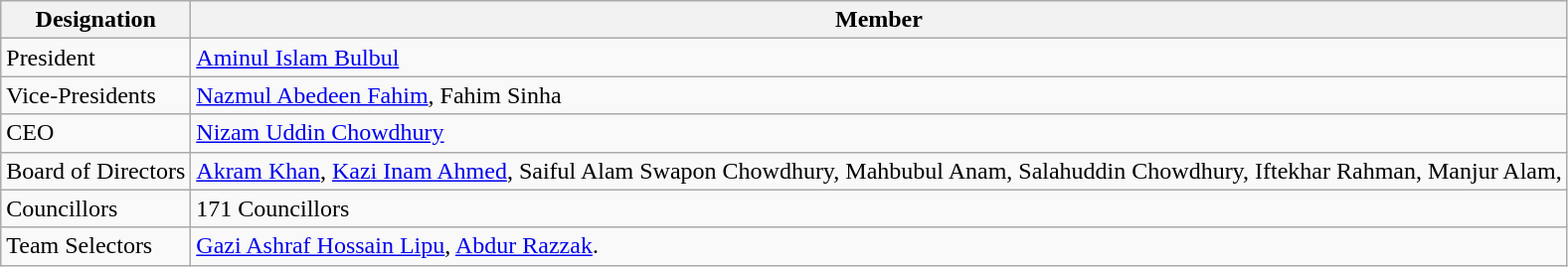<table class="wikitable">
<tr>
<th>Designation</th>
<th>Member</th>
</tr>
<tr>
<td>President</td>
<td><a href='#'>Aminul Islam Bulbul</a></td>
</tr>
<tr>
<td>Vice-Presidents</td>
<td><a href='#'>Nazmul Abedeen Fahim</a>, Fahim Sinha</td>
</tr>
<tr>
<td>CEO</td>
<td><a href='#'>Nizam Uddin Chowdhury</a></td>
</tr>
<tr>
<td>Board of Directors</td>
<td><a href='#'>Akram Khan</a>, <a href='#'>Kazi Inam Ahmed</a>, Saiful Alam Swapon Chowdhury, Mahbubul Anam, Salahuddin Chowdhury, Iftekhar Rahman, Manjur Alam,</td>
</tr>
<tr>
<td>Councillors</td>
<td>171 Councillors</td>
</tr>
<tr>
<td>Team Selectors</td>
<td><a href='#'>Gazi Ashraf Hossain Lipu</a>, <a href='#'>Abdur Razzak</a>.</td>
</tr>
</table>
